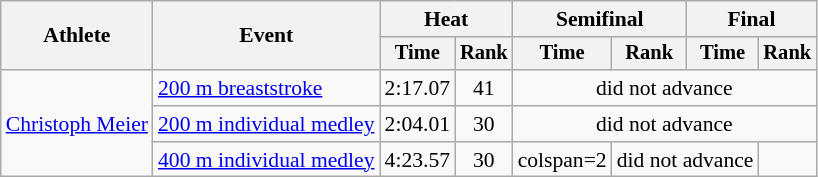<table class=wikitable style="font-size:90%">
<tr>
<th rowspan="2">Athlete</th>
<th rowspan="2">Event</th>
<th colspan="2">Heat</th>
<th colspan="2">Semifinal</th>
<th colspan="2">Final</th>
</tr>
<tr style="font-size:95%">
<th>Time</th>
<th>Rank</th>
<th>Time</th>
<th>Rank</th>
<th>Time</th>
<th>Rank</th>
</tr>
<tr align=center>
<td align=left rowspan=3><a href='#'>Christoph Meier</a></td>
<td align=left><a href='#'>200 m breaststroke</a></td>
<td>2:17.07</td>
<td>41</td>
<td colspan=4>did not advance</td>
</tr>
<tr align=center>
<td align=left><a href='#'>200 m individual medley</a></td>
<td>2:04.01</td>
<td>30</td>
<td colspan=4>did not advance</td>
</tr>
<tr align=center>
<td align=left><a href='#'>400 m individual medley</a></td>
<td>4:23.57</td>
<td>30</td>
<td>colspan=2 </td>
<td colspan=2>did not advance</td>
</tr>
</table>
